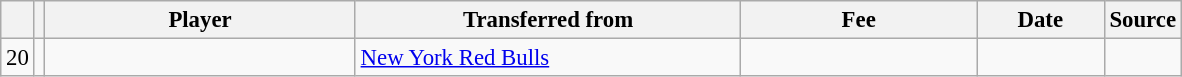<table class="wikitable plainrowheaders sortable" style="font-size:95%">
<tr>
<th></th>
<th></th>
<th scope="col" style="width:200px;">Player</th>
<th scope="col" style="width:250px;">Transferred from</th>
<th scope="col" style="width:150px;">Fee</th>
<th scope="col" style="width:78px;">Date</th>
<th>Source</th>
</tr>
<tr>
<td align=center>20</td>
<td align=center></td>
<td></td>
<td> <a href='#'>New York Red Bulls</a></td>
<td align=center></td>
<td align=center></td>
<td align=center></td>
</tr>
</table>
